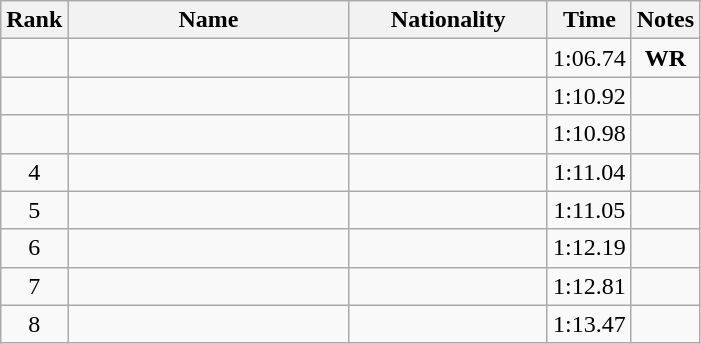<table class="wikitable sortable" style="text-align:center">
<tr>
<th>Rank</th>
<th style="width:180px">Name</th>
<th style="width:125px">Nationality</th>
<th>Time</th>
<th>Notes</th>
</tr>
<tr>
<td></td>
<td style="text-align:left;"></td>
<td style="text-align:left;"></td>
<td>1:06.74</td>
<td><strong>WR</strong></td>
</tr>
<tr>
<td></td>
<td style="text-align:left;"></td>
<td style="text-align:left;"></td>
<td>1:10.92</td>
<td></td>
</tr>
<tr>
<td></td>
<td style="text-align:left;"></td>
<td style="text-align:left;"></td>
<td>1:10.98</td>
<td></td>
</tr>
<tr>
<td>4</td>
<td style="text-align:left;"></td>
<td style="text-align:left;"></td>
<td>1:11.04</td>
<td></td>
</tr>
<tr>
<td>5</td>
<td style="text-align:left;"></td>
<td style="text-align:left;"></td>
<td>1:11.05</td>
<td></td>
</tr>
<tr>
<td>6</td>
<td style="text-align:left;"></td>
<td style="text-align:left;"></td>
<td>1:12.19</td>
<td></td>
</tr>
<tr>
<td>7</td>
<td style="text-align:left;"></td>
<td style="text-align:left;"></td>
<td>1:12.81</td>
<td></td>
</tr>
<tr>
<td>8</td>
<td style="text-align:left;"></td>
<td style="text-align:left;"></td>
<td>1:13.47</td>
<td></td>
</tr>
</table>
